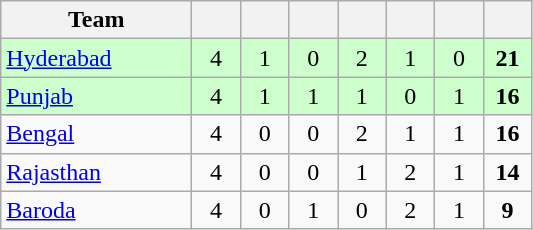<table class="wikitable" style="text-align:center">
<tr>
<th style="width:120px">Team</th>
<th style="width:25px"></th>
<th style="width:25px"></th>
<th style="width:25px"></th>
<th style="width:25px"></th>
<th style="width:25px"></th>
<th style="width:25px"></th>
<th style="width:25px"></th>
</tr>
<tr style="background:#cfc;">
<td style="text-align:left"><a href='#'>Hyderabad</a></td>
<td>4</td>
<td>1</td>
<td>0</td>
<td>2</td>
<td>1</td>
<td>0</td>
<td><strong>21</strong></td>
</tr>
<tr style="background:#cfc;">
<td style="text-align:left"><a href='#'>Punjab</a></td>
<td>4</td>
<td>1</td>
<td>1</td>
<td>1</td>
<td>0</td>
<td>1</td>
<td><strong>16</strong></td>
</tr>
<tr>
<td style="text-align:left"><a href='#'>Bengal</a></td>
<td>4</td>
<td>0</td>
<td>0</td>
<td>2</td>
<td>1</td>
<td>1</td>
<td><strong>16</strong></td>
</tr>
<tr>
<td style="text-align:left"><a href='#'>Rajasthan</a></td>
<td>4</td>
<td>0</td>
<td>0</td>
<td>1</td>
<td>2</td>
<td>1</td>
<td><strong>14</strong></td>
</tr>
<tr>
<td style="text-align:left"><a href='#'>Baroda</a></td>
<td>4</td>
<td>0</td>
<td>1</td>
<td>0</td>
<td>2</td>
<td>1</td>
<td><strong>9</strong></td>
</tr>
</table>
